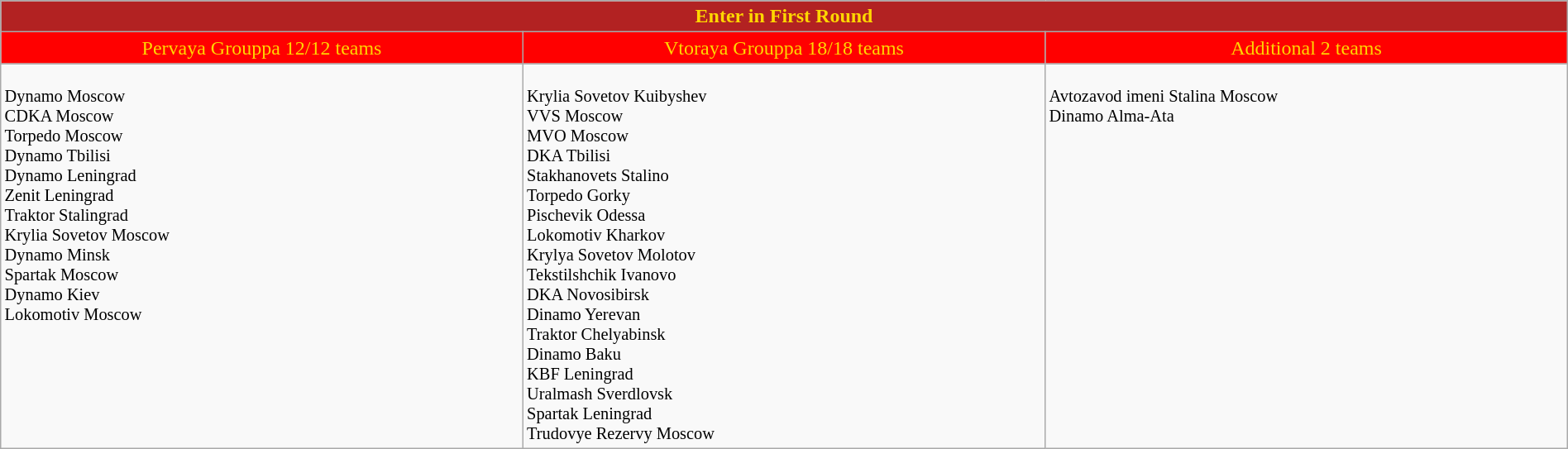<table class="wikitable" style="width:100%;">
<tr style="background:Firebrick; text-align:center;">
<td style="width:90%; color:Gold" colspan="3"><strong>Enter in First Round</strong></td>
</tr>
<tr style="background:Red;">
<td style="text-align:center; width:30%; color:Gold" colspan=1>Pervaya Grouppa 12/12 teams</td>
<td style="text-align:center; width:30%; color:Gold" colspan=1>Vtoraya Grouppa 18/18 teams</td>
<td style="text-align:center; width:30%; color:Gold" colspan=1>Additional 2 teams</td>
</tr>
<tr style="vertical-align:top; font-size:85%;">
<td rowspan=3><br> Dynamo Moscow<br>
 CDKA Moscow<br>
 Torpedo Moscow<br>
 Dynamo Tbilisi<br>
 Dynamo Leningrad<br>
 Zenit Leningrad<br>
 Traktor Stalingrad<br>
 Krylia Sovetov Moscow<br>
 Dynamo Minsk<br>
 Spartak Moscow<br>
 Dynamo Kiev<br>
 Lokomotiv Moscow<br></td>
<td><br> Krylia Sovetov Kuibyshev<br>
 VVS Moscow<br>
 MVO Moscow<br>
 DKA Tbilisi<br>
 Stakhanovets Stalino<br>
 Torpedo Gorky<br>
 Pischevik Odessa<br>
 Lokomotiv Kharkov<br>
 Krylya Sovetov Molotov<br>
 Tekstilshchik Ivanovo<br>
 DKA Novosibirsk<br>
 Dinamo Yerevan<br>
 Traktor Chelyabinsk<br>
 Dinamo Baku<br>
 KBF Leningrad<br>
 Uralmash Sverdlovsk<br>
 Spartak Leningrad<br>
 Trudovye Rezervy Moscow<br></td>
<td><br> Avtozavod imeni Stalina Moscow<br>
 Dinamo Alma-Ata<br></td>
</tr>
</table>
